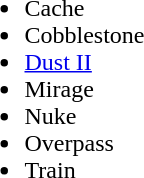<table cellspacing="10">
<tr>
<td valign="top" width="450px"><br><ul><li>Cache</li><li>Cobblestone</li><li><a href='#'>Dust II</a></li><li>Mirage</li><li>Nuke</li><li>Overpass</li><li>Train</li></ul></td>
</tr>
<tr>
</tr>
</table>
